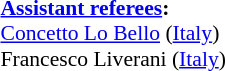<table style="width:100%; font-size:90%;">
<tr>
<td><br><strong><a href='#'>Assistant referees</a>:</strong>
<br><a href='#'>Concetto Lo Bello</a> (<a href='#'>Italy</a>)
<br>Francesco Liverani (<a href='#'>Italy</a>)</td>
</tr>
</table>
